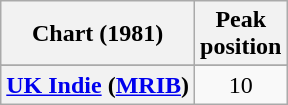<table class="wikitable sortable plainrowheaders" style="text-align:center">
<tr>
<th>Chart (1981)</th>
<th>Peak<br>position</th>
</tr>
<tr>
</tr>
<tr>
</tr>
<tr>
<th scope="row"><a href='#'>UK Indie</a> (<a href='#'>MRIB</a>)</th>
<td>10</td>
</tr>
</table>
